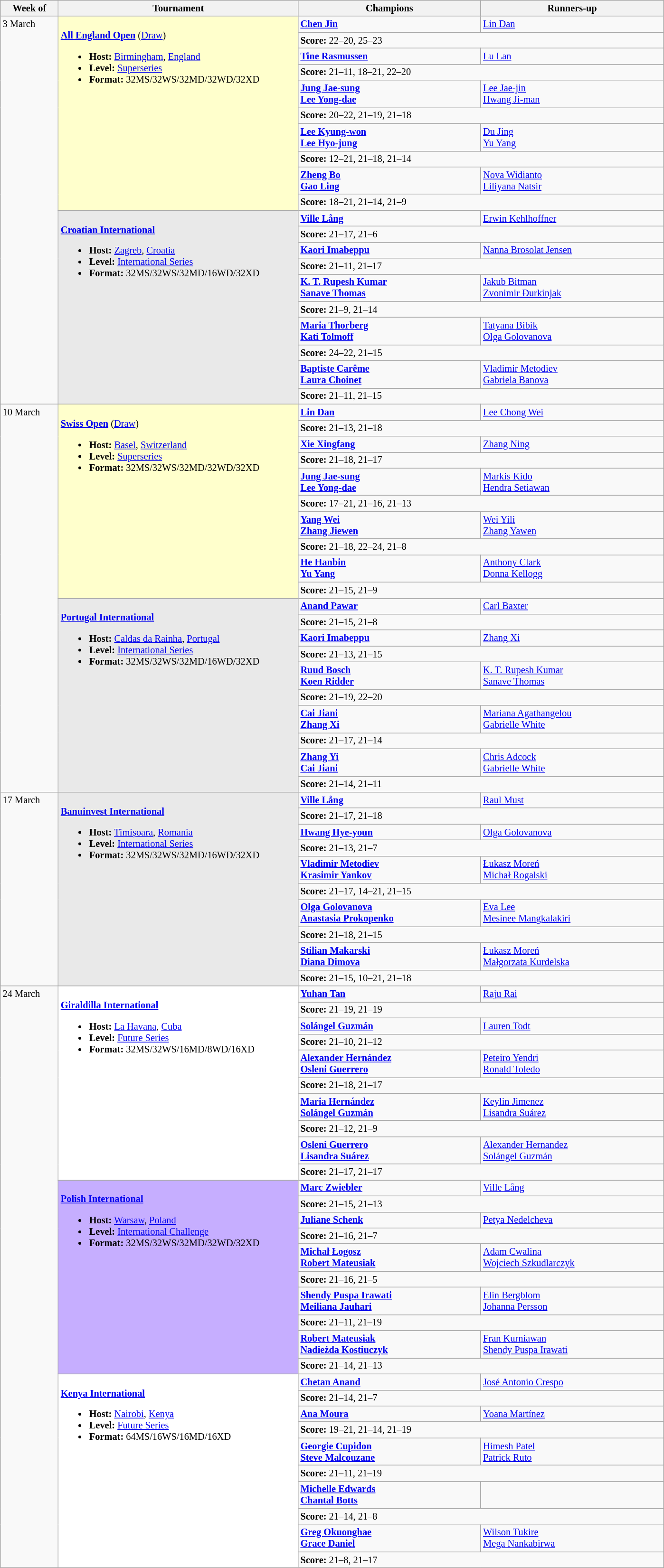<table class=wikitable style=font-size:85%>
<tr>
<th width=75>Week of</th>
<th width=330>Tournament</th>
<th width=250>Champions</th>
<th width=250>Runners-up</th>
</tr>
<tr valign=top>
<td rowspan=20>3 March</td>
<td style="background:#FFFFCC;" rowspan=10"><br><strong><a href='#'>All England Open</a></strong> (<a href='#'>Draw</a>)<ul><li><strong>Host:</strong> <a href='#'>Birmingham</a>, <a href='#'>England</a></li><li><strong>Level:</strong> <a href='#'>Superseries</a></li><li><strong>Format:</strong> 32MS/32WS/32MD/32WD/32XD</li></ul></td>
<td><strong> <a href='#'>Chen Jin</a></strong></td>
<td> <a href='#'>Lin Dan</a></td>
</tr>
<tr>
<td colspan=2><strong>Score:</strong> 22–20, 25–23</td>
</tr>
<tr valign=top>
<td><strong> <a href='#'>Tine Rasmussen</a></strong></td>
<td> <a href='#'>Lu Lan</a></td>
</tr>
<tr>
<td colspan=2><strong>Score:</strong> 21–11, 18–21, 22–20</td>
</tr>
<tr valign=top>
<td><strong> <a href='#'>Jung Jae-sung</a><br> <a href='#'>Lee Yong-dae</a></strong></td>
<td> <a href='#'>Lee Jae-jin</a><br> <a href='#'>Hwang Ji-man</a></td>
</tr>
<tr>
<td colspan=2><strong>Score:</strong> 20–22, 21–19, 21–18</td>
</tr>
<tr valign=top>
<td><strong> <a href='#'>Lee Kyung-won</a><br> <a href='#'>Lee Hyo-jung</a></strong></td>
<td> <a href='#'>Du Jing</a><br> <a href='#'>Yu Yang</a></td>
</tr>
<tr>
<td colspan=2><strong>Score:</strong> 12–21, 21–18, 21–14</td>
</tr>
<tr valign=top>
<td><strong> <a href='#'>Zheng Bo</a><br> <a href='#'>Gao Ling</a></strong></td>
<td> <a href='#'>Nova Widianto</a><br> <a href='#'>Liliyana Natsir</a></td>
</tr>
<tr>
<td colspan=2><strong>Score:</strong> 18–21, 21–14, 21–9</td>
</tr>
<tr valign=top>
<td style="background:#E9E9E9;" rowspan="10"><br><strong><a href='#'>Croatian International</a></strong><ul><li><strong>Host:</strong> <a href='#'>Zagreb</a>, <a href='#'>Croatia</a></li><li><strong>Level:</strong> <a href='#'>International Series</a></li><li><strong>Format:</strong> 32MS/32WS/32MD/16WD/32XD</li></ul></td>
<td><strong> <a href='#'>Ville Lång</a></strong></td>
<td> <a href='#'>Erwin Kehlhoffner</a></td>
</tr>
<tr>
<td colspan=2><strong>Score:</strong> 21–17, 21–6</td>
</tr>
<tr valign=top>
<td><strong> <a href='#'>Kaori Imabeppu</a></strong></td>
<td> <a href='#'>Nanna Brosolat Jensen</a></td>
</tr>
<tr>
<td colspan=2><strong>Score:</strong> 21–11, 21–17</td>
</tr>
<tr valign=top>
<td><strong> <a href='#'>K. T. Rupesh Kumar</a><br> <a href='#'>Sanave Thomas</a></strong></td>
<td> <a href='#'>Jakub Bitman</a><br> <a href='#'>Zvonimir Đurkinjak</a></td>
</tr>
<tr>
<td colspan=2><strong>Score:</strong> 21–9, 21–14</td>
</tr>
<tr valign=top>
<td><strong> <a href='#'>Maria Thorberg</a><br> <a href='#'>Kati Tolmoff</a></strong></td>
<td> <a href='#'>Tatyana Bibik</a><br> <a href='#'>Olga Golovanova</a></td>
</tr>
<tr>
<td colspan=2><strong>Score:</strong> 24–22, 21–15</td>
</tr>
<tr valign=top>
<td><strong> <a href='#'>Baptiste Carême</a><br> <a href='#'>Laura Choinet</a></strong></td>
<td> <a href='#'>Vladimir Metodiev</a><br> <a href='#'>Gabriela Banova</a></td>
</tr>
<tr>
<td colspan=2><strong>Score:</strong> 21–11, 21–15</td>
</tr>
<tr valign=top>
<td rowspan=20>10 March</td>
<td style="background:#FFFFCC;" rowspan=10"><br><strong><a href='#'>Swiss Open</a></strong> (<a href='#'>Draw</a>)<ul><li><strong>Host:</strong> <a href='#'>Basel</a>, <a href='#'>Switzerland</a></li><li><strong>Level:</strong> <a href='#'>Superseries</a></li><li><strong>Format:</strong> 32MS/32WS/32MD/32WD/32XD</li></ul></td>
<td><strong> <a href='#'>Lin Dan</a></strong></td>
<td> <a href='#'>Lee Chong Wei</a></td>
</tr>
<tr>
<td colspan=2><strong>Score:</strong> 21–13, 21–18</td>
</tr>
<tr valign=top>
<td><strong> <a href='#'>Xie Xingfang</a></strong></td>
<td> <a href='#'>Zhang Ning</a></td>
</tr>
<tr>
<td colspan=2><strong>Score:</strong> 21–18, 21–17</td>
</tr>
<tr valign=top>
<td><strong> <a href='#'>Jung Jae-sung</a><br> <a href='#'>Lee Yong-dae</a></strong></td>
<td> <a href='#'>Markis Kido</a><br> <a href='#'>Hendra Setiawan</a></td>
</tr>
<tr>
<td colspan=2><strong>Score:</strong> 17–21, 21–16, 21–13</td>
</tr>
<tr valign=top>
<td><strong> <a href='#'>Yang Wei</a><br> <a href='#'>Zhang Jiewen</a></strong></td>
<td> <a href='#'>Wei Yili</a><br> <a href='#'>Zhang Yawen</a></td>
</tr>
<tr>
<td colspan=2><strong>Score:</strong> 21–18, 22–24, 21–8</td>
</tr>
<tr valign=top>
<td><strong> <a href='#'>He Hanbin</a><br> <a href='#'>Yu Yang</a></strong></td>
<td> <a href='#'>Anthony Clark</a><br> <a href='#'>Donna Kellogg</a></td>
</tr>
<tr>
<td colspan=2><strong>Score:</strong> 21–15, 21–9</td>
</tr>
<tr valign=top>
<td style="background:#E9E9E9;" rowspan="10"><br><strong><a href='#'>Portugal International</a></strong><ul><li><strong>Host:</strong> <a href='#'>Caldas da Rainha</a>, <a href='#'>Portugal</a></li><li><strong>Level:</strong> <a href='#'>International Series</a></li><li><strong>Format:</strong> 32MS/32WS/32MD/16WD/32XD</li></ul></td>
<td><strong> <a href='#'>Anand Pawar</a></strong></td>
<td> <a href='#'>Carl Baxter</a></td>
</tr>
<tr>
<td colspan=2><strong>Score:</strong> 21–15, 21–8</td>
</tr>
<tr valign=top>
<td><strong> <a href='#'>Kaori Imabeppu</a></strong></td>
<td> <a href='#'>Zhang Xi</a></td>
</tr>
<tr>
<td colspan=2><strong>Score:</strong> 21–13, 21–15</td>
</tr>
<tr valign=top>
<td><strong> <a href='#'>Ruud Bosch</a><br> <a href='#'>Koen Ridder</a></strong></td>
<td> <a href='#'>K. T. Rupesh Kumar</a><br> <a href='#'>Sanave Thomas</a></td>
</tr>
<tr>
<td colspan=2><strong>Score:</strong> 21–19, 22–20</td>
</tr>
<tr valign=top>
<td><strong> <a href='#'>Cai Jiani</a><br> <a href='#'>Zhang Xi</a></strong></td>
<td> <a href='#'>Mariana Agathangelou</a><br> <a href='#'>Gabrielle White</a></td>
</tr>
<tr>
<td colspan=2><strong>Score:</strong> 21–17, 21–14</td>
</tr>
<tr valign=top>
<td><strong> <a href='#'>Zhang Yi</a><br> <a href='#'>Cai Jiani</a></strong></td>
<td> <a href='#'>Chris Adcock</a><br> <a href='#'>Gabrielle White</a></td>
</tr>
<tr>
<td colspan=2><strong>Score:</strong> 21–14, 21–11</td>
</tr>
<tr valign=top>
<td rowspan=10>17 March</td>
<td style="background:#E9E9E9;" rowspan="10"><br><strong><a href='#'>Banuinvest International</a></strong><ul><li><strong>Host:</strong> <a href='#'>Timișoara</a>, <a href='#'>Romania</a></li><li><strong>Level:</strong> <a href='#'>International Series</a></li><li><strong>Format:</strong> 32MS/32WS/32MD/16WD/32XD</li></ul></td>
<td><strong> <a href='#'>Ville Lång</a></strong></td>
<td> <a href='#'>Raul Must</a></td>
</tr>
<tr>
<td colspan=2><strong>Score:</strong> 21–17, 21–18</td>
</tr>
<tr valign=top>
<td><strong> <a href='#'>Hwang Hye-youn</a></strong></td>
<td> <a href='#'>Olga Golovanova</a></td>
</tr>
<tr>
<td colspan=2><strong>Score:</strong> 21–13, 21–7</td>
</tr>
<tr valign=top>
<td><strong> <a href='#'>Vladimir Metodiev</a><br> <a href='#'>Krasimir Yankov</a></strong></td>
<td> <a href='#'>Łukasz Moreń</a><br> <a href='#'>Michał Rogalski</a></td>
</tr>
<tr>
<td colspan=2><strong>Score:</strong> 21–17, 14–21, 21–15</td>
</tr>
<tr valign=top>
<td><strong> <a href='#'>Olga Golovanova</a><br> <a href='#'>Anastasia Prokopenko</a></strong></td>
<td> <a href='#'>Eva Lee</a><br> <a href='#'>Mesinee Mangkalakiri</a></td>
</tr>
<tr>
<td colspan=2><strong>Score:</strong> 21–18, 21–15</td>
</tr>
<tr valign=top>
<td><strong> <a href='#'>Stilian Makarski</a><br> <a href='#'>Diana Dimova</a></strong></td>
<td> <a href='#'>Łukasz Moreń</a><br> <a href='#'>Małgorzata Kurdelska</a></td>
</tr>
<tr>
<td colspan=2><strong>Score:</strong> 21–15, 10–21, 21–18</td>
</tr>
<tr valign=top>
<td rowspan=30>24 March</td>
<td style="background:#FFFFFF;" rowspan="10"><br><strong><a href='#'>Giraldilla International</a></strong><ul><li><strong>Host:</strong> <a href='#'>La Havana</a>, <a href='#'>Cuba</a></li><li><strong>Level:</strong> <a href='#'>Future Series</a></li><li><strong>Format:</strong> 32MS/32WS/16MD/8WD/16XD</li></ul></td>
<td><strong> <a href='#'>Yuhan Tan</a></strong></td>
<td> <a href='#'>Raju Rai</a></td>
</tr>
<tr>
<td colspan=2><strong>Score:</strong> 21–19, 21–19</td>
</tr>
<tr valign=top>
<td><strong> <a href='#'>Solángel Guzmán</a></strong></td>
<td> <a href='#'>Lauren Todt</a></td>
</tr>
<tr>
<td colspan=2><strong>Score:</strong> 21–10, 21–12</td>
</tr>
<tr valign=top>
<td><strong> <a href='#'>Alexander Hernández</a><br> <a href='#'>Osleni Guerrero</a></strong></td>
<td> <a href='#'>Peteiro Yendri</a><br> <a href='#'>Ronald Toledo</a></td>
</tr>
<tr>
<td colspan=2><strong>Score:</strong> 21–18, 21–17</td>
</tr>
<tr valign=top>
<td><strong> <a href='#'>Maria Hernández</a><br> <a href='#'>Solángel Guzmán</a></strong></td>
<td> <a href='#'>Keylin Jimenez</a><br> <a href='#'>Lisandra Suárez</a></td>
</tr>
<tr>
<td colspan=2><strong>Score:</strong> 21–12, 21–9</td>
</tr>
<tr valign=top>
<td><strong> <a href='#'>Osleni Guerrero</a><br> <a href='#'>Lisandra Suárez</a></strong></td>
<td> <a href='#'>Alexander Hernandez</a><br> <a href='#'>Solángel Guzmán</a></td>
</tr>
<tr>
<td colspan=2><strong>Score:</strong> 21–17, 21–17</td>
</tr>
<tr valign=top>
<td style="background:#C6AEFF;" rowspan="10"><br><strong><a href='#'>Polish International</a></strong><ul><li><strong>Host:</strong> <a href='#'>Warsaw</a>, <a href='#'>Poland</a></li><li><strong>Level:</strong> <a href='#'>International Challenge</a></li><li><strong>Format:</strong> 32MS/32WS/32MD/32WD/32XD</li></ul></td>
<td><strong> <a href='#'>Marc Zwiebler</a></strong></td>
<td> <a href='#'>Ville Lång</a></td>
</tr>
<tr>
<td colspan=2><strong>Score:</strong> 21–15, 21–13</td>
</tr>
<tr valign=top>
<td><strong> <a href='#'>Juliane Schenk</a></strong></td>
<td> <a href='#'>Petya Nedelcheva</a></td>
</tr>
<tr>
<td colspan=2><strong>Score:</strong> 21–16, 21–7</td>
</tr>
<tr valign=top>
<td><strong> <a href='#'>Michał Łogosz</a><br> <a href='#'>Robert Mateusiak</a></strong></td>
<td> <a href='#'>Adam Cwalina</a><br> <a href='#'>Wojciech Szkudlarczyk</a></td>
</tr>
<tr>
<td colspan=2><strong>Score:</strong> 21–16, 21–5</td>
</tr>
<tr valign=top>
<td><strong> <a href='#'>Shendy Puspa Irawati</a><br> <a href='#'>Meiliana Jauhari</a></strong></td>
<td> <a href='#'>Elin Bergblom</a><br> <a href='#'>Johanna Persson</a></td>
</tr>
<tr>
<td colspan=2><strong>Score:</strong> 21–11, 21–19</td>
</tr>
<tr valign=top>
<td><strong> <a href='#'>Robert Mateusiak</a><br> <a href='#'>Nadieżda Kostiuczyk</a></strong></td>
<td> <a href='#'>Fran Kurniawan</a><br> <a href='#'>Shendy Puspa Irawati</a></td>
</tr>
<tr>
<td colspan=2><strong>Score:</strong> 21–14, 21–13</td>
</tr>
<tr valign=top>
<td style="background:#FFFFFF;" rowspan="10"><br><strong><a href='#'>Kenya International</a></strong><ul><li><strong>Host:</strong> <a href='#'>Nairobi</a>, <a href='#'>Kenya</a></li><li><strong>Level:</strong> <a href='#'>Future Series</a></li><li><strong>Format:</strong> 64MS/16WS/16MD/16XD</li></ul></td>
<td><strong> <a href='#'>Chetan Anand</a></strong></td>
<td> <a href='#'>José Antonio Crespo</a></td>
</tr>
<tr>
<td colspan=2><strong>Score:</strong> 21–14, 21–7</td>
</tr>
<tr valign=top>
<td><strong> <a href='#'>Ana Moura</a></strong></td>
<td> <a href='#'>Yoana Martínez</a></td>
</tr>
<tr>
<td colspan=2><strong>Score:</strong> 19–21, 21–14, 21–19</td>
</tr>
<tr valign=top>
<td><strong> <a href='#'>Georgie Cupidon</a><br> <a href='#'>Steve Malcouzane</a></strong></td>
<td> <a href='#'>Himesh Patel</a><br> <a href='#'>Patrick Ruto</a></td>
</tr>
<tr>
<td colspan=2><strong>Score:</strong> 21–11, 21–19</td>
</tr>
<tr valign=top>
<td><strong> <a href='#'>Michelle Edwards</a><br> <a href='#'>Chantal Botts</a></strong></td>
<td> <br></td>
</tr>
<tr>
<td colspan=2><strong>Score:</strong> 21–14, 21–8</td>
</tr>
<tr valign=top>
<td><strong> <a href='#'>Greg Okuonghae</a><br> <a href='#'>Grace Daniel</a></strong></td>
<td> <a href='#'>Wilson Tukire</a><br> <a href='#'>Mega Nankabirwa</a></td>
</tr>
<tr>
<td colspan=2><strong>Score:</strong> 21–8, 21–17</td>
</tr>
</table>
